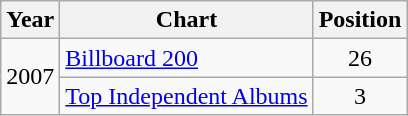<table class="wikitable">
<tr>
<th>Year</th>
<th>Chart</th>
<th>Position</th>
</tr>
<tr>
<td rowspan="2">2007</td>
<td><a href='#'>Billboard 200</a></td>
<td style="text-align:center;">26</td>
</tr>
<tr>
<td><a href='#'>Top Independent Albums</a></td>
<td style="text-align:center;">3</td>
</tr>
</table>
